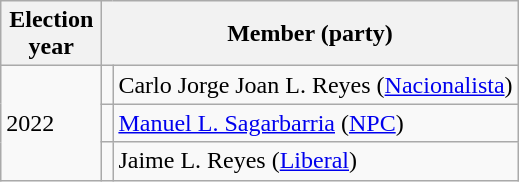<table class=wikitable>
<tr>
<th width=60px>Election<br>year</th>
<th colspan=2 width=140px>Member (party)</th>
</tr>
<tr>
<td rowspan="3">2022</td>
<td bgcolor=></td>
<td>Carlo Jorge Joan L. Reyes (<a href='#'>Nacionalista</a>) </td>
</tr>
<tr>
<td bgcolor=></td>
<td><a href='#'>Manuel L. Sagarbarria</a> (<a href='#'>NPC</a>) </td>
</tr>
<tr>
<td bgcolor=></td>
<td>Jaime L. Reyes (<a href='#'>Liberal</a>) </td>
</tr>
</table>
